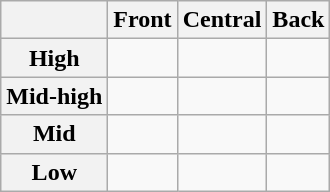<table class="wikitable" style="text-align:center;">
<tr>
<th></th>
<th>Front</th>
<th>Central</th>
<th>Back</th>
</tr>
<tr>
<th>High</th>
<td></td>
<td></td>
<td></td>
</tr>
<tr>
<th>Mid-high</th>
<td></td>
<td></td>
<td></td>
</tr>
<tr>
<th>Mid</th>
<td></td>
<td></td>
<td></td>
</tr>
<tr>
<th>Low</th>
<td></td>
<td></td>
<td></td>
</tr>
</table>
